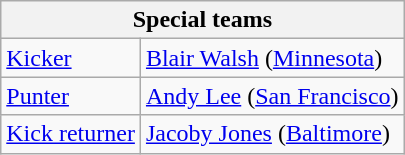<table class="wikitable">
<tr>
<th colspan="6">Special teams</th>
</tr>
<tr>
<td><a href='#'>Kicker</a></td>
<td><a href='#'>Blair Walsh</a> (<a href='#'>Minnesota</a>)</td>
</tr>
<tr>
<td><a href='#'>Punter</a></td>
<td><a href='#'>Andy Lee</a> (<a href='#'>San Francisco</a>)</td>
</tr>
<tr>
<td><a href='#'>Kick returner</a></td>
<td><a href='#'>Jacoby Jones</a> (<a href='#'>Baltimore</a>)</td>
</tr>
</table>
